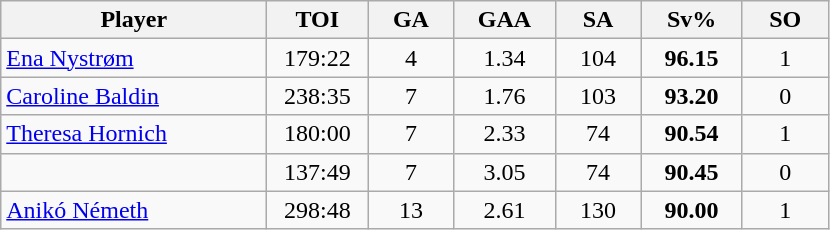<table class="wikitable sortable" style="text-align:center;">
<tr>
<th style="width:170px;">Player</th>
<th style="width:60px;">TOI</th>
<th style="width:50px;">GA</th>
<th style="width:60px;">GAA</th>
<th style="width:50px;">SA</th>
<th style="width:60px;">Sv%</th>
<th style="width:50px;">SO</th>
</tr>
<tr>
<td style="text-align:left;"> <a href='#'>Ena Nystrøm</a></td>
<td>179:22</td>
<td>4</td>
<td>1.34</td>
<td>104</td>
<td><strong>96.15</strong></td>
<td>1</td>
</tr>
<tr>
<td style="text-align:left;"> <a href='#'>Caroline Baldin</a></td>
<td>238:35</td>
<td>7</td>
<td>1.76</td>
<td>103</td>
<td><strong>93.20</strong></td>
<td>0</td>
</tr>
<tr>
<td style="text-align:left;"> <a href='#'>Theresa Hornich</a></td>
<td>180:00</td>
<td>7</td>
<td>2.33</td>
<td>74</td>
<td><strong>90.54</strong></td>
<td>1</td>
</tr>
<tr>
<td style="text-align:left;"></td>
<td>137:49</td>
<td>7</td>
<td>3.05</td>
<td>74</td>
<td><strong>90.45</strong></td>
<td>0</td>
</tr>
<tr>
<td style="text-align:left;"> <a href='#'>Anikó Németh</a></td>
<td>298:48</td>
<td>13</td>
<td>2.61</td>
<td>130</td>
<td><strong>90.00</strong></td>
<td>1</td>
</tr>
</table>
